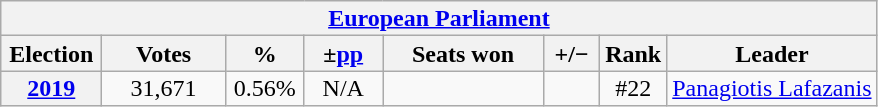<table class="wikitable" style="text-align:center; line-height:16px;">
<tr>
<th colspan="8"><a href='#'>European Parliament</a></th>
</tr>
<tr>
<th style="width:60px;">Election</th>
<th style="width:75px;">Votes</th>
<th style="width:45px;">%</th>
<th style="width:45px;">±<a href='#'>pp</a></th>
<th style="width:100px;">Seats won</th>
<th style="width:30px;">+/−</th>
<th style="width:30px;">Rank</th>
<th>Leader</th>
</tr>
<tr>
<th><a href='#'>2019</a></th>
<td>31,671</td>
<td>0.56%</td>
<td>N/A</td>
<td></td>
<td></td>
<td>#22</td>
<td><a href='#'>Panagiotis Lafazanis</a></td>
</tr>
</table>
